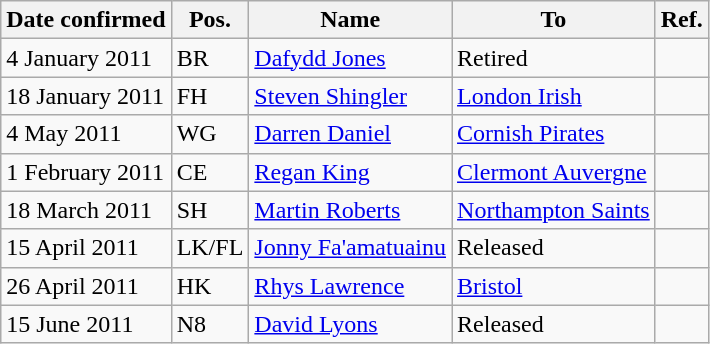<table class="wikitable">
<tr>
<th>Date confirmed</th>
<th>Pos.</th>
<th>Name</th>
<th>To</th>
<th>Ref.</th>
</tr>
<tr>
<td>4 January 2011</td>
<td>BR</td>
<td> <a href='#'>Dafydd Jones</a></td>
<td>Retired</td>
<td></td>
</tr>
<tr>
<td>18 January 2011</td>
<td>FH</td>
<td> <a href='#'>Steven Shingler</a></td>
<td><a href='#'>London Irish</a></td>
<td></td>
</tr>
<tr>
<td>4 May 2011</td>
<td>WG</td>
<td> <a href='#'>Darren Daniel</a></td>
<td><a href='#'>Cornish Pirates</a></td>
<td></td>
</tr>
<tr>
<td>1 February 2011</td>
<td>CE</td>
<td> <a href='#'>Regan King</a></td>
<td><a href='#'>Clermont Auvergne</a></td>
<td></td>
</tr>
<tr>
<td>18 March 2011</td>
<td>SH</td>
<td> <a href='#'>Martin Roberts</a></td>
<td><a href='#'>Northampton Saints</a></td>
<td></td>
</tr>
<tr>
<td>15 April 2011</td>
<td>LK/FL</td>
<td> <a href='#'>Jonny Fa'amatuainu</a></td>
<td>Released</td>
<td></td>
</tr>
<tr>
<td>26 April 2011</td>
<td>HK</td>
<td> <a href='#'>Rhys Lawrence</a></td>
<td><a href='#'>Bristol</a></td>
<td></td>
</tr>
<tr>
<td>15 June 2011</td>
<td>N8</td>
<td> <a href='#'>David Lyons</a></td>
<td>Released</td>
<td></td>
</tr>
</table>
